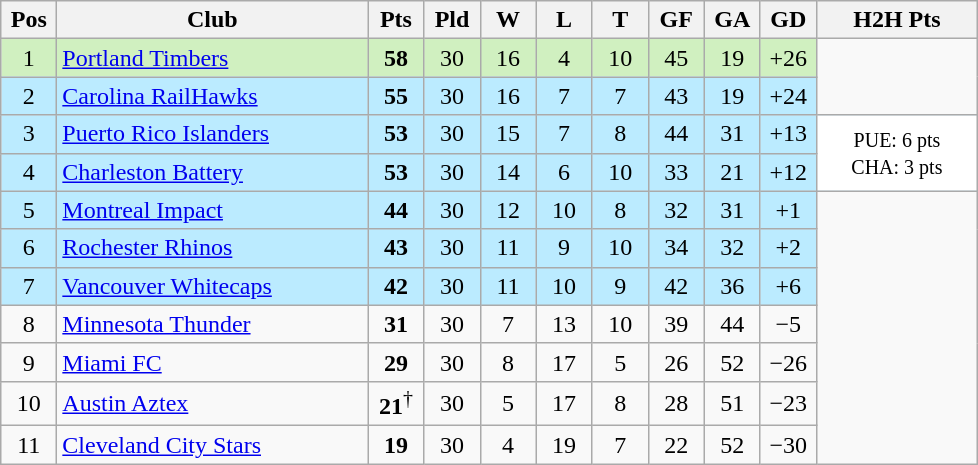<table class="wikitable" style="text-align:center">
<tr>
<th width=30>Pos</th>
<th width=200>Club</th>
<th width=30>Pts</th>
<th width=30>Pld</th>
<th width=30>W</th>
<th width=30>L</th>
<th width=30>T</th>
<th width=30>GF</th>
<th width=30>GA</th>
<th width=30>GD</th>
<th width=100>H2H Pts</th>
</tr>
<tr bgcolor=#D0F0C0>
<td>1</td>
<td align="left"><a href='#'>Portland Timbers</a></td>
<td><strong>58</strong></td>
<td>30</td>
<td>16</td>
<td>4</td>
<td>10</td>
<td>45</td>
<td>19</td>
<td>+26</td>
</tr>
<tr bgcolor=#BBEBFF>
<td>2</td>
<td align="left"><a href='#'>Carolina RailHawks</a></td>
<td><strong>55</strong></td>
<td>30</td>
<td>16</td>
<td>7</td>
<td>7</td>
<td>43</td>
<td>19</td>
<td>+24</td>
</tr>
<tr bgcolor=#BBEBFF>
<td>3</td>
<td align="left"><a href='#'>Puerto Rico Islanders</a></td>
<td><strong>53</strong></td>
<td>30</td>
<td>15</td>
<td>7</td>
<td>8</td>
<td>44</td>
<td>31</td>
<td>+13</td>
<td rowspan="2" bgcolor="FFFFFF"><small>PUE: 6 pts<br>CHA: 3 pts</small></td>
</tr>
<tr bgcolor=#BBEBFF>
<td>4</td>
<td align="left"><a href='#'>Charleston Battery</a></td>
<td><strong>53</strong></td>
<td>30</td>
<td>14</td>
<td>6</td>
<td>10</td>
<td>33</td>
<td>21</td>
<td>+12</td>
</tr>
<tr bgcolor=#BBEBFF>
<td>5</td>
<td align="left"><a href='#'>Montreal Impact</a></td>
<td><strong>44</strong></td>
<td>30</td>
<td>12</td>
<td>10</td>
<td>8</td>
<td>32</td>
<td>31</td>
<td>+1</td>
</tr>
<tr bgcolor=#BBEBFF>
<td>6</td>
<td align="left"><a href='#'>Rochester Rhinos</a></td>
<td><strong>43</strong></td>
<td>30</td>
<td>11</td>
<td>9</td>
<td>10</td>
<td>34</td>
<td>32</td>
<td>+2</td>
</tr>
<tr bgcolor=#BBEBFF>
<td>7</td>
<td align="left"><a href='#'>Vancouver Whitecaps</a></td>
<td><strong>42</strong></td>
<td>30</td>
<td>11</td>
<td>10</td>
<td>9</td>
<td>42</td>
<td>36</td>
<td>+6</td>
</tr>
<tr>
<td>8</td>
<td align="left"><a href='#'>Minnesota Thunder</a></td>
<td><strong>31</strong></td>
<td>30</td>
<td>7</td>
<td>13</td>
<td>10</td>
<td>39</td>
<td>44</td>
<td>−5</td>
</tr>
<tr>
<td>9</td>
<td align="left"><a href='#'>Miami FC</a></td>
<td><strong>29</strong></td>
<td>30</td>
<td>8</td>
<td>17</td>
<td>5</td>
<td>26</td>
<td>52</td>
<td>−26</td>
</tr>
<tr>
<td>10</td>
<td align="left"><a href='#'>Austin Aztex</a></td>
<td><strong>21</strong><sup>†</sup></td>
<td>30</td>
<td>5</td>
<td>17</td>
<td>8</td>
<td>28</td>
<td>51</td>
<td>−23</td>
</tr>
<tr>
<td>11</td>
<td align="left"><a href='#'>Cleveland City Stars</a></td>
<td><strong>19</strong></td>
<td>30</td>
<td>4</td>
<td>19</td>
<td>7</td>
<td>22</td>
<td>52</td>
<td>−30</td>
</tr>
</table>
